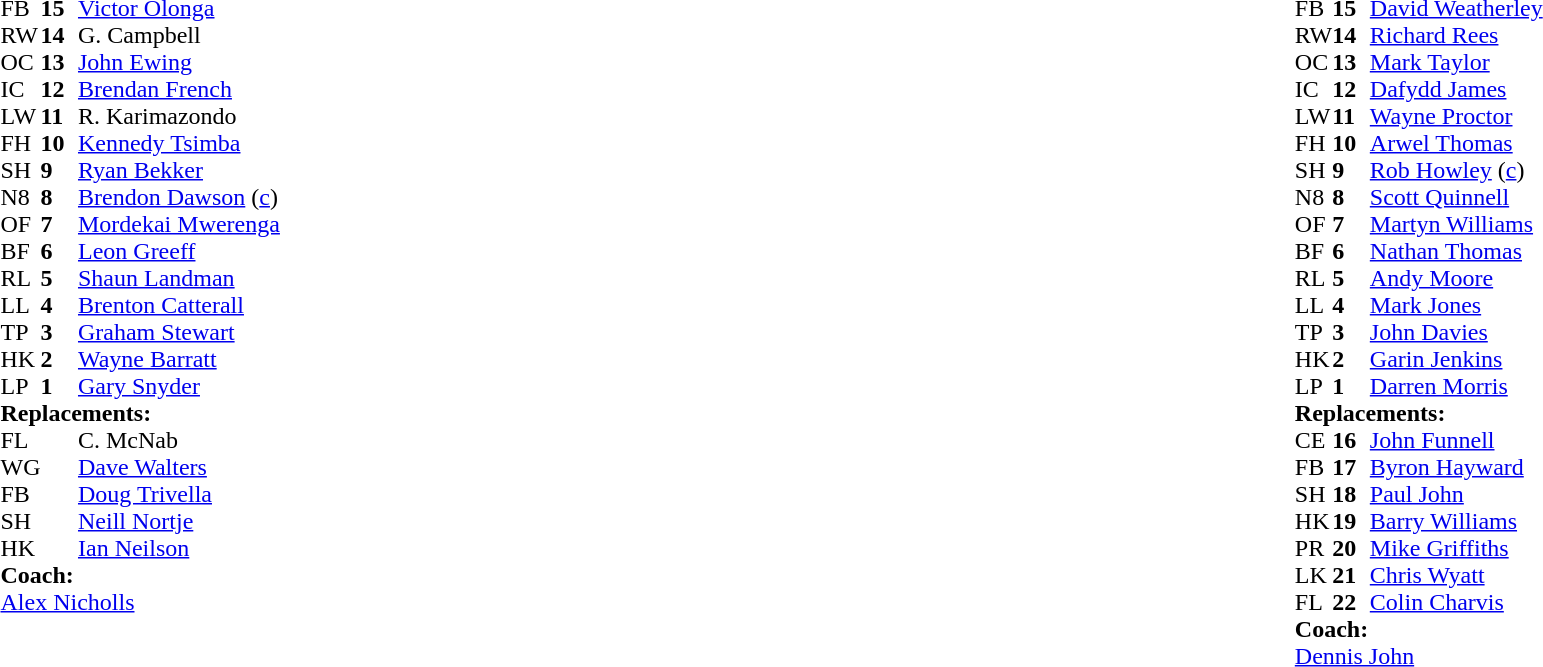<table style="width:100%">
<tr>
<td style="vertical-align:top;width:50%"><br><table cellspacing="0" cellpadding="0">
<tr>
<th width="25"></th>
<th width="25"></th>
</tr>
<tr>
<td>FB</td>
<td><strong>15</strong></td>
<td><a href='#'>Victor Olonga</a></td>
</tr>
<tr>
<td>RW</td>
<td><strong>14</strong></td>
<td>G. Campbell</td>
</tr>
<tr>
<td>OC</td>
<td><strong>13</strong></td>
<td><a href='#'>John Ewing</a></td>
</tr>
<tr>
<td>IC</td>
<td><strong>12</strong></td>
<td><a href='#'>Brendan French</a></td>
</tr>
<tr>
<td>LW</td>
<td><strong>11</strong></td>
<td>R. Karimazondo</td>
<td></td>
<td></td>
</tr>
<tr>
<td>FH</td>
<td><strong>10</strong></td>
<td><a href='#'>Kennedy Tsimba</a></td>
<td></td>
<td></td>
</tr>
<tr>
<td>SH</td>
<td><strong>9</strong></td>
<td><a href='#'>Ryan Bekker</a></td>
<td></td>
<td></td>
</tr>
<tr>
<td>N8</td>
<td><strong>8</strong></td>
<td><a href='#'>Brendon Dawson</a> (<a href='#'>c</a>)</td>
</tr>
<tr>
<td>OF</td>
<td><strong>7</strong></td>
<td><a href='#'>Mordekai Mwerenga</a></td>
<td></td>
<td></td>
</tr>
<tr>
<td>BF</td>
<td><strong>6</strong></td>
<td><a href='#'>Leon Greeff</a></td>
</tr>
<tr>
<td>RL</td>
<td><strong>5</strong></td>
<td><a href='#'>Shaun Landman</a></td>
</tr>
<tr>
<td>LL</td>
<td><strong>4</strong></td>
<td><a href='#'>Brenton Catterall</a></td>
</tr>
<tr>
<td>TP</td>
<td><strong>3</strong></td>
<td><a href='#'>Graham Stewart</a></td>
</tr>
<tr>
<td>HK</td>
<td><strong>2</strong></td>
<td><a href='#'>Wayne Barratt</a></td>
<td></td>
<td></td>
</tr>
<tr>
<td>LP</td>
<td><strong>1</strong></td>
<td><a href='#'>Gary Snyder</a></td>
</tr>
<tr>
<td colspan="3"><strong>Replacements:</strong></td>
</tr>
<tr>
<td>FL</td>
<td><strong> </strong></td>
<td>C. McNab</td>
<td></td>
<td></td>
</tr>
<tr>
<td>WG</td>
<td><strong> </strong></td>
<td><a href='#'>Dave Walters</a></td>
<td></td>
<td></td>
</tr>
<tr>
<td>FB</td>
<td><strong> </strong></td>
<td><a href='#'>Doug Trivella</a></td>
<td></td>
<td></td>
</tr>
<tr>
<td>SH</td>
<td><strong> </strong></td>
<td><a href='#'>Neill Nortje</a></td>
<td></td>
<td></td>
</tr>
<tr>
<td>HK</td>
<td><strong> </strong></td>
<td><a href='#'>Ian Neilson</a></td>
<td></td>
<td></td>
</tr>
<tr>
<td colspan="3"><strong>Coach:</strong></td>
</tr>
<tr>
<td colspan="3"> <a href='#'>Alex Nicholls</a></td>
</tr>
</table>
</td>
<td style="vertical-align:top"></td>
<td style="vertical-align:top;width:50%"><br><table cellspacing="0" cellpadding="0" style="margin:auto">
<tr>
<th width="25"></th>
<th width="25"></th>
</tr>
<tr>
<td>FB</td>
<td><strong>15</strong></td>
<td><a href='#'>David Weatherley</a></td>
<td></td>
<td></td>
</tr>
<tr>
<td>RW</td>
<td><strong>14</strong></td>
<td><a href='#'>Richard Rees</a></td>
</tr>
<tr>
<td>OC</td>
<td><strong>13</strong></td>
<td><a href='#'>Mark Taylor</a></td>
<td></td>
<td></td>
</tr>
<tr>
<td>IC</td>
<td><strong>12</strong></td>
<td><a href='#'>Dafydd James</a></td>
</tr>
<tr>
<td>LW</td>
<td><strong>11</strong></td>
<td><a href='#'>Wayne Proctor</a></td>
</tr>
<tr>
<td>FH</td>
<td><strong>10</strong></td>
<td><a href='#'>Arwel Thomas</a></td>
</tr>
<tr>
<td>SH</td>
<td><strong>9</strong></td>
<td><a href='#'>Rob Howley</a> (<a href='#'>c</a>)</td>
<td></td>
<td></td>
</tr>
<tr>
<td>N8</td>
<td><strong>8</strong></td>
<td><a href='#'>Scott Quinnell</a></td>
<td></td>
<td></td>
</tr>
<tr>
<td>OF</td>
<td><strong>7</strong></td>
<td><a href='#'>Martyn Williams</a></td>
</tr>
<tr>
<td>BF</td>
<td><strong>6</strong></td>
<td><a href='#'>Nathan Thomas</a></td>
</tr>
<tr>
<td>RL</td>
<td><strong>5</strong></td>
<td><a href='#'>Andy Moore</a></td>
</tr>
<tr>
<td>LL</td>
<td><strong>4</strong></td>
<td><a href='#'>Mark Jones</a></td>
<td></td>
<td></td>
</tr>
<tr>
<td>TP</td>
<td><strong>3</strong></td>
<td><a href='#'>John Davies</a></td>
</tr>
<tr>
<td>HK</td>
<td><strong>2</strong></td>
<td><a href='#'>Garin Jenkins</a></td>
<td></td>
<td></td>
</tr>
<tr>
<td>LP</td>
<td><strong>1</strong></td>
<td><a href='#'>Darren Morris</a></td>
</tr>
<tr>
<td colspan="3"><strong>Replacements:</strong></td>
</tr>
<tr>
<td>CE</td>
<td><strong>16</strong></td>
<td><a href='#'>John Funnell</a></td>
<td></td>
<td></td>
</tr>
<tr>
<td>FB</td>
<td><strong>17</strong></td>
<td><a href='#'>Byron Hayward</a></td>
<td></td>
<td></td>
</tr>
<tr>
<td>SH</td>
<td><strong>18</strong></td>
<td><a href='#'>Paul John</a></td>
<td></td>
<td></td>
</tr>
<tr>
<td>HK</td>
<td><strong>19</strong></td>
<td><a href='#'>Barry Williams</a></td>
<td></td>
<td></td>
</tr>
<tr>
<td>PR</td>
<td><strong>20</strong></td>
<td><a href='#'>Mike Griffiths</a></td>
</tr>
<tr>
<td>LK</td>
<td><strong>21</strong></td>
<td><a href='#'>Chris Wyatt</a></td>
<td></td>
<td></td>
</tr>
<tr>
<td>FL</td>
<td><strong>22</strong></td>
<td><a href='#'>Colin Charvis</a></td>
<td></td>
<td></td>
</tr>
<tr>
<td colspan="3"><strong>Coach:</strong></td>
</tr>
<tr>
<td colspan="3"> <a href='#'>Dennis John</a></td>
</tr>
</table>
</td>
</tr>
</table>
